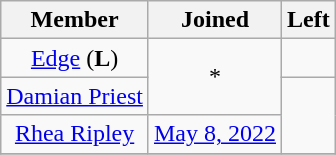<table class="wikitable sortable" style="text-align:center;">
<tr>
<th>Member</th>
<th>Joined</th>
<th>Left</th>
</tr>
<tr>
<td><a href='#'>Edge</a> (<strong>L</strong>)</td>
<td rowspan="2"><a href='#'></a> *</td>
<td></td>
</tr>
<tr>
<td><a href='#'>Damian Priest</a></td>
<td rowspan="2"><a href='#'></a></td>
</tr>
<tr>
<td><a href='#'>Rhea Ripley</a></td>
<td><a href='#'>May 8, 2022</a></td>
</tr>
<tr>
</tr>
</table>
